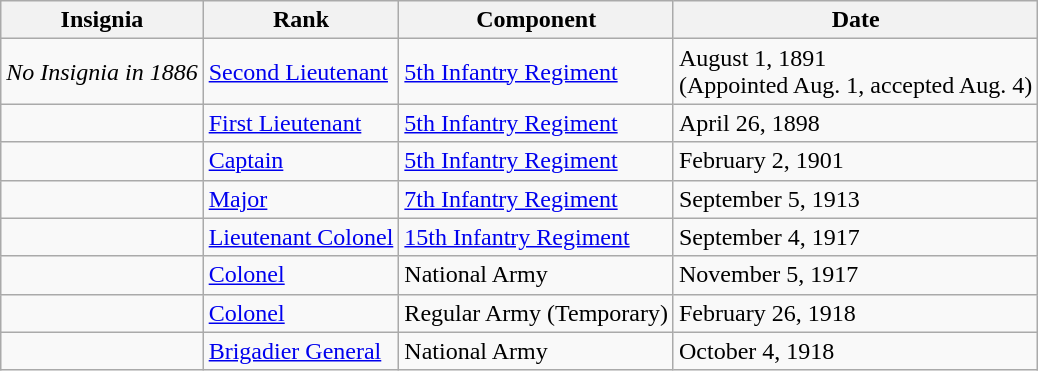<table class="wikitable">
<tr>
<th>Insignia</th>
<th>Rank</th>
<th>Component</th>
<th>Date</th>
</tr>
<tr>
<td><em>No Insignia in 1886</em></td>
<td><a href='#'>Second Lieutenant</a></td>
<td><a href='#'>5th Infantry Regiment</a></td>
<td>August 1, 1891<br>(Appointed Aug. 1, accepted Aug. 4)</td>
</tr>
<tr>
<td></td>
<td><a href='#'>First Lieutenant</a></td>
<td><a href='#'>5th Infantry Regiment</a></td>
<td>April 26, 1898</td>
</tr>
<tr>
<td></td>
<td><a href='#'>Captain</a></td>
<td><a href='#'>5th Infantry Regiment</a></td>
<td>February 2, 1901</td>
</tr>
<tr>
<td></td>
<td><a href='#'>Major</a></td>
<td><a href='#'>7th Infantry Regiment</a></td>
<td>September 5, 1913</td>
</tr>
<tr>
<td></td>
<td><a href='#'>Lieutenant Colonel</a></td>
<td><a href='#'>15th Infantry Regiment</a></td>
<td>September 4, 1917</td>
</tr>
<tr>
<td></td>
<td><a href='#'>Colonel</a></td>
<td>National Army</td>
<td>November 5, 1917</td>
</tr>
<tr>
<td></td>
<td><a href='#'>Colonel</a></td>
<td>Regular Army (Temporary)</td>
<td>February 26, 1918</td>
</tr>
<tr>
<td></td>
<td><a href='#'>Brigadier General</a></td>
<td>National Army</td>
<td>October 4, 1918</td>
</tr>
</table>
